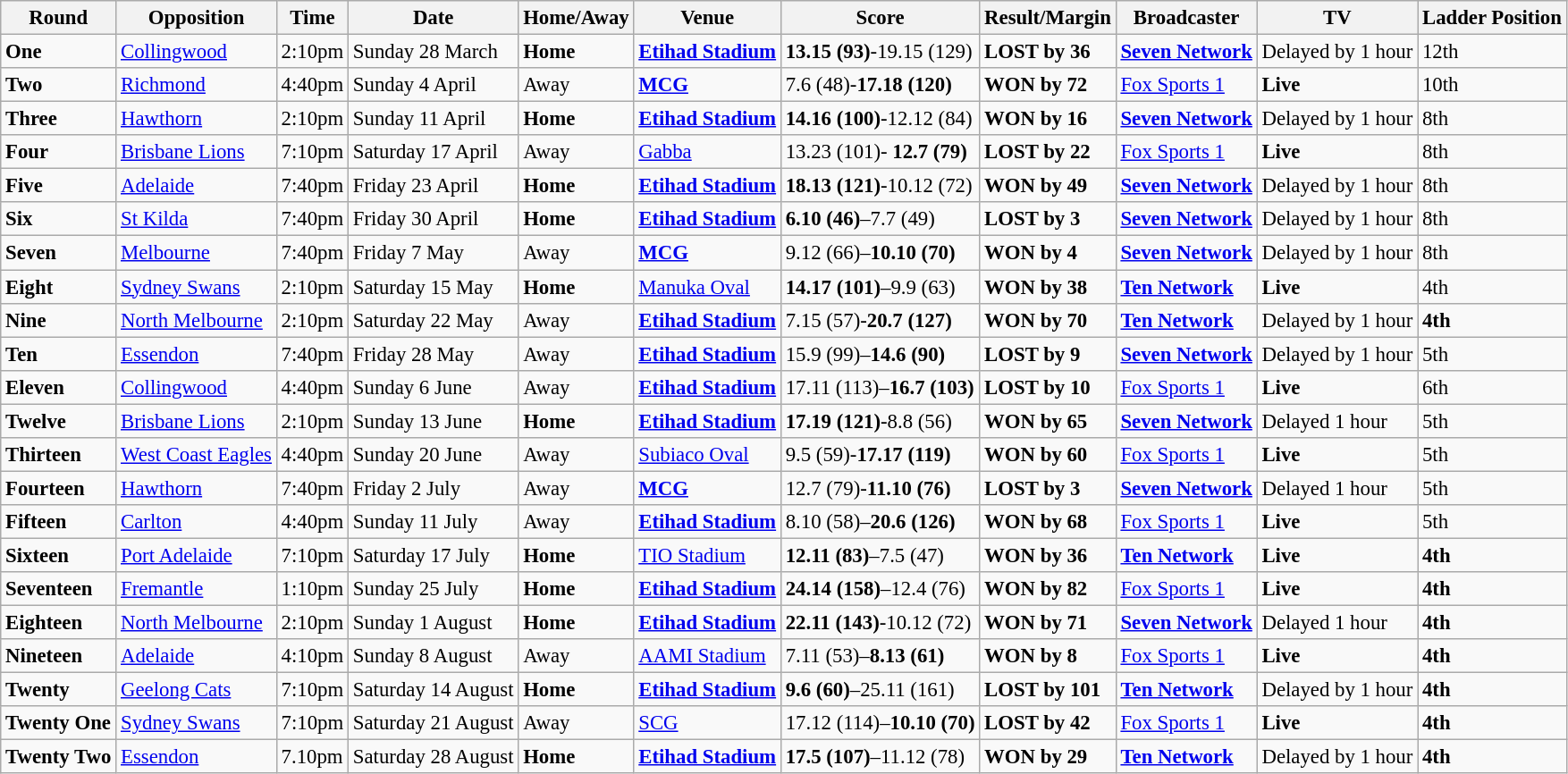<table class="wikitable" style="font-size: 95%;">
<tr>
<th>Round</th>
<th>Opposition</th>
<th>Time</th>
<th>Date</th>
<th>Home/Away</th>
<th>Venue</th>
<th>Score</th>
<th>Result/Margin</th>
<th>Broadcaster</th>
<th>TV</th>
<th>Ladder Position</th>
</tr>
<tr valign="top">
<td><strong>One</strong></td>
<td align=left><a href='#'>Collingwood</a></td>
<td>2:10pm</td>
<td>Sunday 28 March</td>
<td><strong>Home</strong></td>
<td><strong><a href='#'>Etihad Stadium</a></strong></td>
<td><strong>13.15 (93)</strong>-19.15 (129)</td>
<td><strong>LOST by 36</strong></td>
<td><strong><a href='#'>Seven Network</a></strong></td>
<td>Delayed by 1 hour</td>
<td>12th</td>
</tr>
<tr>
<td><strong>Two</strong></td>
<td align=left><a href='#'>Richmond</a></td>
<td>4:40pm</td>
<td>Sunday 4 April</td>
<td>Away</td>
<td><strong><a href='#'>MCG</a></strong></td>
<td>7.6 (48)-<strong>17.18 (120)</strong></td>
<td><strong>WON by 72</strong></td>
<td><a href='#'>Fox Sports 1</a></td>
<td><strong>Live</strong></td>
<td>10th</td>
</tr>
<tr>
<td><strong>Three</strong></td>
<td align=left><a href='#'>Hawthorn</a></td>
<td>2:10pm</td>
<td>Sunday 11 April</td>
<td><strong>Home</strong></td>
<td><strong><a href='#'>Etihad Stadium</a></strong></td>
<td><strong>14.16 (100)</strong>-12.12 (84)</td>
<td><strong>WON by 16</strong></td>
<td><strong><a href='#'>Seven Network</a></strong></td>
<td>Delayed by 1 hour</td>
<td>8th</td>
</tr>
<tr>
<td><strong>Four</strong></td>
<td align=left><a href='#'>Brisbane Lions</a></td>
<td>7:10pm</td>
<td>Saturday 17 April</td>
<td>Away</td>
<td><a href='#'>Gabba</a></td>
<td>13.23 (101)- <strong>12.7 (79)</strong></td>
<td><strong>LOST by 22</strong></td>
<td><a href='#'>Fox Sports 1</a></td>
<td><strong>Live</strong></td>
<td>8th</td>
</tr>
<tr>
<td><strong>Five</strong></td>
<td align=left><a href='#'>Adelaide</a></td>
<td>7:40pm</td>
<td>Friday 23 April</td>
<td><strong>Home</strong></td>
<td><strong><a href='#'>Etihad Stadium</a></strong></td>
<td><strong>18.13 (121)</strong>-10.12 (72)</td>
<td><strong>WON by 49</strong></td>
<td><strong><a href='#'>Seven Network</a></strong></td>
<td>Delayed by 1 hour</td>
<td>8th</td>
</tr>
<tr>
<td><strong>Six</strong></td>
<td align=left><a href='#'>St Kilda</a></td>
<td>7:40pm</td>
<td>Friday 30 April</td>
<td><strong>Home</strong></td>
<td><strong><a href='#'>Etihad Stadium</a></strong></td>
<td><strong>6.10 (46)</strong>–7.7 (49)</td>
<td><strong>LOST by 3</strong></td>
<td><strong><a href='#'>Seven Network</a></strong></td>
<td>Delayed by 1 hour</td>
<td>8th</td>
</tr>
<tr>
<td><strong>Seven</strong></td>
<td align=left><a href='#'>Melbourne</a></td>
<td>7:40pm</td>
<td>Friday 7 May</td>
<td>Away</td>
<td><strong><a href='#'>MCG</a></strong></td>
<td>9.12 (66)–<strong>10.10 (70)</strong></td>
<td><strong>WON by 4</strong></td>
<td><strong><a href='#'>Seven Network</a></strong></td>
<td>Delayed by 1 hour</td>
<td>8th</td>
</tr>
<tr>
<td><strong>Eight</strong></td>
<td align=left><a href='#'>Sydney Swans</a></td>
<td>2:10pm</td>
<td>Saturday 15 May</td>
<td><strong>Home</strong></td>
<td><a href='#'>Manuka Oval</a></td>
<td><strong>14.17 (101)</strong>–9.9 (63)</td>
<td><strong>WON by 38</strong></td>
<td><strong><a href='#'>Ten Network</a></strong></td>
<td><strong>Live</strong></td>
<td>4th</td>
</tr>
<tr>
<td><strong>Nine</strong></td>
<td align=left><a href='#'>North Melbourne</a></td>
<td>2:10pm</td>
<td>Saturday 22 May</td>
<td>Away</td>
<td><strong><a href='#'>Etihad Stadium</a></strong></td>
<td>7.15 (57)-<strong>20.7 (127)</strong></td>
<td><strong>WON by 70</strong></td>
<td><strong><a href='#'>Ten Network</a></strong></td>
<td>Delayed by 1 hour</td>
<td><strong>4th</strong></td>
</tr>
<tr>
<td><strong>Ten</strong></td>
<td align=left><a href='#'>Essendon</a></td>
<td>7:40pm</td>
<td>Friday 28 May</td>
<td>Away</td>
<td><strong><a href='#'>Etihad Stadium</a></strong></td>
<td>15.9 (99)–<strong>14.6 (90)</strong></td>
<td><strong>LOST by 9</strong></td>
<td><strong><a href='#'>Seven Network</a></strong></td>
<td>Delayed by 1 hour</td>
<td>5th</td>
</tr>
<tr>
<td><strong>Eleven</strong></td>
<td align=left><a href='#'>Collingwood</a></td>
<td>4:40pm</td>
<td>Sunday 6 June</td>
<td>Away</td>
<td><strong><a href='#'>Etihad Stadium</a></strong></td>
<td>17.11 (113)–<strong>16.7 (103)</strong></td>
<td><strong>LOST by 10</strong></td>
<td><a href='#'>Fox Sports 1</a></td>
<td><strong>Live</strong></td>
<td>6th</td>
</tr>
<tr>
<td><strong>Twelve</strong></td>
<td align=left><a href='#'>Brisbane Lions</a></td>
<td>2:10pm</td>
<td>Sunday 13 June</td>
<td><strong>Home</strong></td>
<td><strong><a href='#'>Etihad Stadium</a></strong></td>
<td><strong>17.19 (121)</strong>-8.8 (56)</td>
<td><strong>WON by 65 </strong></td>
<td><strong><a href='#'>Seven Network</a></strong></td>
<td>Delayed 1 hour</td>
<td>5th</td>
</tr>
<tr>
<td><strong>Thirteen</strong></td>
<td align=left><a href='#'>West Coast Eagles</a></td>
<td>4:40pm</td>
<td>Sunday 20 June</td>
<td>Away</td>
<td><a href='#'>Subiaco Oval</a></td>
<td>9.5 (59)-<strong>17.17 (119)</strong></td>
<td><strong>WON by 60</strong></td>
<td><a href='#'>Fox Sports 1</a></td>
<td><strong>Live</strong></td>
<td>5th</td>
</tr>
<tr>
<td><strong>Fourteen</strong></td>
<td align=left><a href='#'>Hawthorn</a></td>
<td>7:40pm</td>
<td>Friday 2 July</td>
<td>Away</td>
<td><strong><a href='#'>MCG</a></strong></td>
<td>12.7 (79)-<strong>11.10 (76)</strong></td>
<td><strong>LOST by 3</strong></td>
<td><strong><a href='#'>Seven Network</a></strong></td>
<td>Delayed 1 hour</td>
<td>5th</td>
</tr>
<tr>
<td><strong>Fifteen</strong></td>
<td align=left><a href='#'>Carlton</a></td>
<td>4:40pm</td>
<td>Sunday 11 July</td>
<td>Away</td>
<td><strong><a href='#'>Etihad Stadium</a></strong></td>
<td>8.10 (58)–<strong>20.6 (126)</strong></td>
<td><strong>WON by 68</strong></td>
<td><a href='#'>Fox Sports 1</a></td>
<td><strong>Live</strong></td>
<td>5th</td>
</tr>
<tr>
<td><strong>Sixteen</strong></td>
<td align=left><a href='#'>Port Adelaide</a></td>
<td>7:10pm</td>
<td>Saturday 17 July</td>
<td><strong>Home</strong></td>
<td><a href='#'>TIO Stadium</a></td>
<td><strong>12.11 (83)</strong>–7.5 (47)</td>
<td><strong>WON by 36 </strong></td>
<td><strong><a href='#'>Ten Network</a></strong></td>
<td><strong>Live</strong></td>
<td><strong>4th</strong></td>
</tr>
<tr>
<td><strong>Seventeen</strong></td>
<td align=left><a href='#'>Fremantle</a></td>
<td>1:10pm</td>
<td>Sunday 25 July</td>
<td><strong>Home</strong></td>
<td><strong><a href='#'>Etihad Stadium</a></strong></td>
<td><strong>24.14 (158)</strong>–12.4 (76)</td>
<td><strong>WON by 82</strong></td>
<td><a href='#'>Fox Sports 1</a></td>
<td><strong>Live</strong></td>
<td><strong>4th</strong></td>
</tr>
<tr>
<td><strong>Eighteen</strong></td>
<td align=left><a href='#'>North Melbourne</a></td>
<td>2:10pm</td>
<td>Sunday 1 August</td>
<td><strong>Home</strong></td>
<td><strong><a href='#'>Etihad Stadium</a></strong></td>
<td><strong>22.11 (143)</strong>-10.12 (72)</td>
<td><strong>WON by 71</strong></td>
<td><strong><a href='#'>Seven Network</a></strong></td>
<td>Delayed 1 hour</td>
<td><strong>4th</strong></td>
</tr>
<tr>
<td><strong>Nineteen</strong></td>
<td align=left><a href='#'>Adelaide</a></td>
<td>4:10pm</td>
<td>Sunday 8 August</td>
<td>Away</td>
<td><a href='#'>AAMI Stadium</a></td>
<td>7.11 (53)–<strong>8.13 (61)</strong></td>
<td><strong>WON by 8</strong></td>
<td><a href='#'>Fox Sports 1</a></td>
<td><strong>Live</strong></td>
<td><strong>4th</strong></td>
</tr>
<tr>
<td><strong>Twenty</strong></td>
<td align=left><a href='#'>Geelong Cats</a></td>
<td>7:10pm</td>
<td>Saturday 14 August</td>
<td><strong>Home</strong></td>
<td><strong><a href='#'>Etihad Stadium</a></strong></td>
<td><strong>9.6 (60)</strong>–25.11 (161)</td>
<td><strong>LOST by 101</strong></td>
<td><strong><a href='#'>Ten Network</a></strong></td>
<td>Delayed by 1 hour</td>
<td><strong>4th</strong></td>
</tr>
<tr>
<td><strong>Twenty One</strong></td>
<td align=left><a href='#'>Sydney Swans</a></td>
<td>7:10pm</td>
<td>Saturday 21 August</td>
<td>Away</td>
<td><a href='#'>SCG</a></td>
<td>17.12 (114)–<strong>10.10 (70)</strong></td>
<td><strong>LOST by 42</strong></td>
<td><a href='#'>Fox Sports 1</a></td>
<td><strong>Live</strong></td>
<td><strong>4th</strong></td>
</tr>
<tr>
<td><strong>Twenty Two</strong></td>
<td align=left><a href='#'>Essendon</a></td>
<td>7.10pm</td>
<td>Saturday 28 August</td>
<td><strong>Home</strong></td>
<td><strong><a href='#'>Etihad Stadium</a></strong></td>
<td><strong>17.5 (107)</strong>–11.12 (78)</td>
<td><strong>WON by 29</strong></td>
<td><strong><a href='#'>Ten Network</a></strong></td>
<td>Delayed by 1 hour</td>
<td><strong>4th</strong></td>
</tr>
</table>
